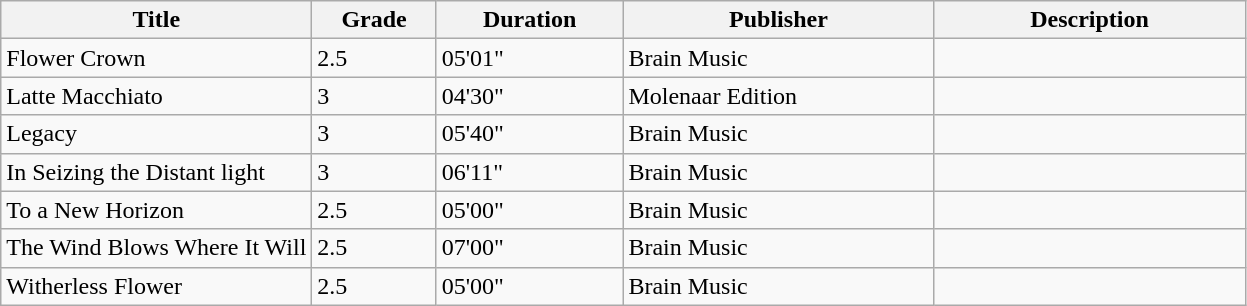<table class="wikitable sortable">
<tr>
<th width=25%>Title</th>
<th width=10%>Grade</th>
<th width=15%>Duration</th>
<th width=25%>Publisher</th>
<th width=25%>Description</th>
</tr>
<tr>
<td>Flower Crown</td>
<td>2.5</td>
<td>05'01"</td>
<td>Brain Music</td>
<td></td>
</tr>
<tr>
<td>Latte Macchiato</td>
<td>3</td>
<td>04'30"</td>
<td>Molenaar Edition</td>
<td></td>
</tr>
<tr>
<td>Legacy</td>
<td>3</td>
<td>05'40"</td>
<td>Brain Music</td>
<td></td>
</tr>
<tr>
<td>In Seizing the Distant light</td>
<td>3</td>
<td>06'11"</td>
<td>Brain Music</td>
<td></td>
</tr>
<tr>
<td>To a New Horizon</td>
<td>2.5</td>
<td>05'00"</td>
<td>Brain Music</td>
<td></td>
</tr>
<tr>
<td>The Wind Blows Where It Will</td>
<td>2.5</td>
<td>07'00"</td>
<td>Brain Music</td>
<td></td>
</tr>
<tr>
<td>Witherless Flower</td>
<td>2.5</td>
<td>05'00"</td>
<td>Brain Music</td>
</tr>
</table>
